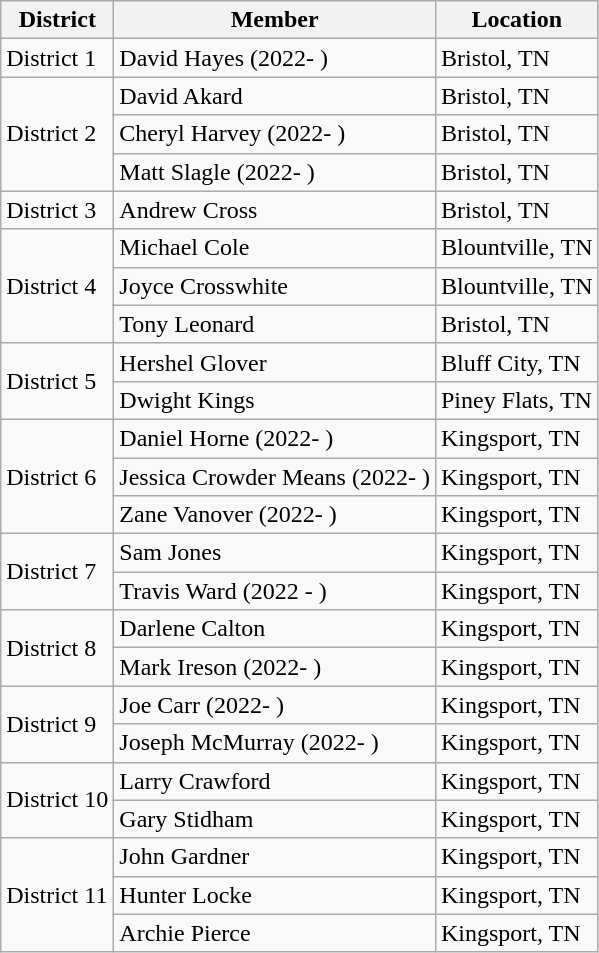<table class="wikitable">
<tr>
<th>District</th>
<th>Member</th>
<th>Location</th>
</tr>
<tr>
<td>District 1</td>
<td>David Hayes (2022- )</td>
<td>Bristol, TN</td>
</tr>
<tr>
<td rowspan=3>District 2</td>
<td>David Akard</td>
<td>Bristol, TN</td>
</tr>
<tr>
<td>Cheryl Harvey (2022- )</td>
<td>Bristol, TN</td>
</tr>
<tr>
<td>Matt Slagle (2022-  )</td>
<td>Bristol, TN</td>
</tr>
<tr>
<td>District 3</td>
<td>Andrew Cross</td>
<td>Bristol, TN</td>
</tr>
<tr>
<td rowspan=3>District 4</td>
<td>Michael Cole</td>
<td>Blountville, TN</td>
</tr>
<tr>
<td>Joyce Crosswhite</td>
<td>Blountville, TN</td>
</tr>
<tr>
<td>Tony Leonard</td>
<td>Bristol, TN</td>
</tr>
<tr>
<td rowspan=2>District 5</td>
<td>Hershel Glover</td>
<td>Bluff City, TN</td>
</tr>
<tr>
<td>Dwight Kings</td>
<td>Piney Flats, TN</td>
</tr>
<tr>
<td rowspan=3>District 6</td>
<td>Daniel Horne (2022- )</td>
<td>Kingsport, TN</td>
</tr>
<tr>
<td>Jessica Crowder Means (2022- )</td>
<td>Kingsport, TN</td>
</tr>
<tr>
<td>Zane Vanover (2022- )</td>
<td>Kingsport, TN</td>
</tr>
<tr>
<td rowspan=2>District 7</td>
<td>Sam Jones</td>
<td>Kingsport, TN</td>
</tr>
<tr>
<td>Travis Ward (2022 - )</td>
<td>Kingsport, TN</td>
</tr>
<tr>
<td rowspan=2>District 8</td>
<td>Darlene Calton</td>
<td>Kingsport, TN</td>
</tr>
<tr>
<td>Mark Ireson (2022- )</td>
<td>Kingsport, TN</td>
</tr>
<tr>
<td rowspan=2>District 9</td>
<td>Joe Carr (2022- )</td>
<td>Kingsport, TN</td>
</tr>
<tr>
<td>Joseph McMurray (2022- )</td>
<td>Kingsport, TN</td>
</tr>
<tr>
<td rowspan=2>District 10</td>
<td>Larry Crawford</td>
<td>Kingsport, TN</td>
</tr>
<tr>
<td>Gary Stidham</td>
<td>Kingsport, TN</td>
</tr>
<tr>
<td rowspan=3>District 11</td>
<td>John Gardner</td>
<td>Kingsport, TN</td>
</tr>
<tr>
<td>Hunter Locke</td>
<td>Kingsport, TN</td>
</tr>
<tr>
<td>Archie Pierce</td>
<td>Kingsport, TN</td>
</tr>
</table>
